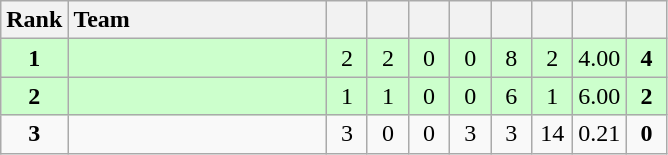<table class="wikitable" style="text-align: center;">
<tr>
<th width=30>Rank</th>
<th width=165 style="text-align:left;">Team</th>
<th width=20></th>
<th width=20></th>
<th width=20></th>
<th width=20></th>
<th width=20></th>
<th width=20></th>
<th width=20></th>
<th width=20></th>
</tr>
<tr style="background:#ccffcc;">
<td><strong>1</strong></td>
<td style="text-align:left;"></td>
<td>2</td>
<td>2</td>
<td>0</td>
<td>0</td>
<td>8</td>
<td>2</td>
<td>4.00</td>
<td><strong>4</strong></td>
</tr>
<tr style="background:#ccffcc;">
<td><strong>2</strong></td>
<td style="text-align:left;"></td>
<td>1</td>
<td>1</td>
<td>0</td>
<td>0</td>
<td>6</td>
<td>1</td>
<td>6.00</td>
<td><strong>2</strong></td>
</tr>
<tr>
<td><strong>3</strong></td>
<td style="text-align:left;"></td>
<td>3</td>
<td>0</td>
<td>0</td>
<td>3</td>
<td>3</td>
<td>14</td>
<td>0.21</td>
<td><strong>0</strong></td>
</tr>
</table>
